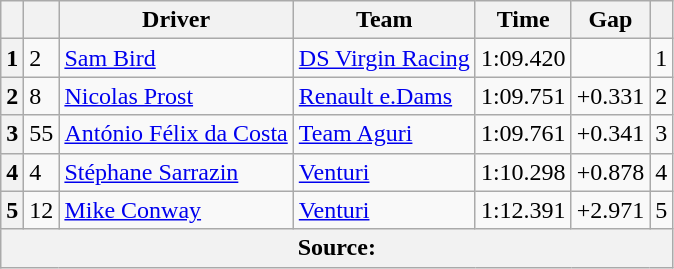<table class="wikitable">
<tr>
<th></th>
<th></th>
<th>Driver</th>
<th>Team</th>
<th>Time</th>
<th>Gap</th>
<th></th>
</tr>
<tr>
<th>1</th>
<td>2</td>
<td> <a href='#'>Sam Bird</a></td>
<td><a href='#'>DS Virgin Racing</a></td>
<td>1:09.420</td>
<td></td>
<td>1</td>
</tr>
<tr>
<th>2</th>
<td>8</td>
<td> <a href='#'>Nicolas Prost</a></td>
<td><a href='#'>Renault e.Dams</a></td>
<td>1:09.751</td>
<td>+0.331</td>
<td>2</td>
</tr>
<tr>
<th>3</th>
<td>55</td>
<td> <a href='#'>António Félix da Costa</a></td>
<td><a href='#'>Team Aguri</a></td>
<td>1:09.761</td>
<td>+0.341</td>
<td>3</td>
</tr>
<tr>
<th>4</th>
<td>4</td>
<td> <a href='#'>Stéphane Sarrazin</a></td>
<td><a href='#'>Venturi</a></td>
<td>1:10.298</td>
<td>+0.878</td>
<td>4</td>
</tr>
<tr>
<th>5</th>
<td>12</td>
<td> <a href='#'>Mike Conway</a></td>
<td><a href='#'>Venturi</a></td>
<td>1:12.391</td>
<td>+2.971</td>
<td>5</td>
</tr>
<tr>
<th colspan="8">Source:</th>
</tr>
</table>
